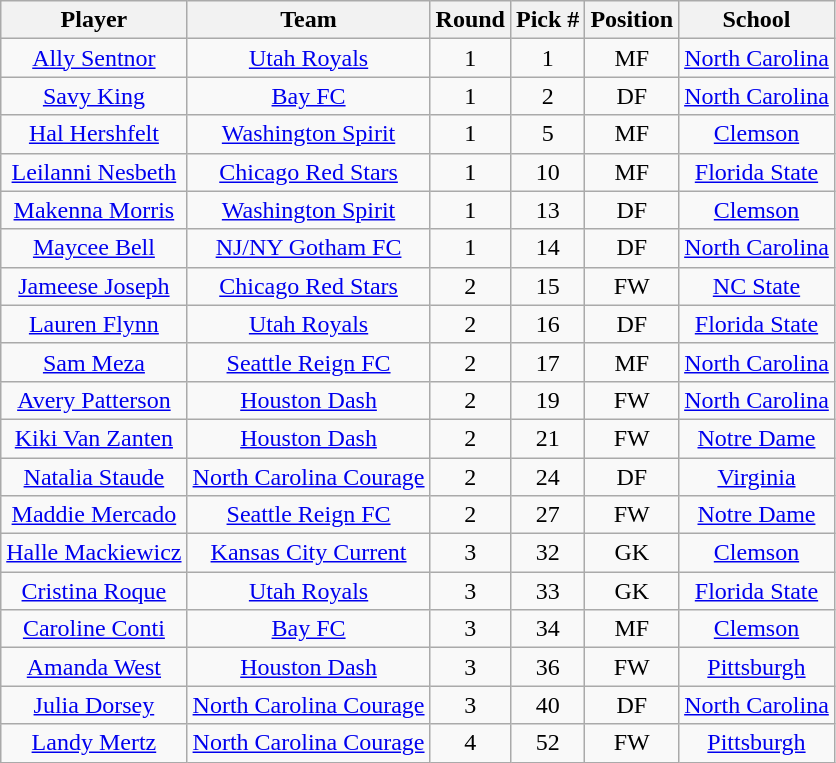<table class="wikitable sortable" style="text-align: center;">
<tr>
<th>Player</th>
<th>Team</th>
<th>Round</th>
<th>Pick #</th>
<th>Position</th>
<th>School</th>
</tr>
<tr>
<td> <a href='#'>Ally Sentnor</a></td>
<td><a href='#'>Utah Royals</a></td>
<td>1</td>
<td>1</td>
<td>MF</td>
<td><a href='#'>North Carolina</a></td>
</tr>
<tr>
<td> <a href='#'>Savy King</a></td>
<td><a href='#'>Bay FC</a></td>
<td>1</td>
<td>2</td>
<td>DF</td>
<td><a href='#'>North Carolina</a></td>
</tr>
<tr>
<td> <a href='#'>Hal Hershfelt</a></td>
<td><a href='#'>Washington Spirit</a></td>
<td>1</td>
<td>5</td>
<td>MF</td>
<td><a href='#'>Clemson</a></td>
</tr>
<tr>
<td> <a href='#'>Leilanni Nesbeth</a></td>
<td><a href='#'>Chicago Red Stars</a></td>
<td>1</td>
<td>10</td>
<td>MF</td>
<td><a href='#'>Florida State</a></td>
</tr>
<tr>
<td> <a href='#'>Makenna Morris</a></td>
<td><a href='#'>Washington Spirit</a></td>
<td>1</td>
<td>13</td>
<td>DF</td>
<td><a href='#'>Clemson</a></td>
</tr>
<tr>
<td> <a href='#'>Maycee Bell</a></td>
<td><a href='#'>NJ/NY Gotham FC</a></td>
<td>1</td>
<td>14</td>
<td>DF</td>
<td><a href='#'>North Carolina</a></td>
</tr>
<tr>
<td> <a href='#'>Jameese Joseph</a></td>
<td><a href='#'>Chicago Red Stars</a></td>
<td>2</td>
<td>15</td>
<td>FW</td>
<td><a href='#'>NC State</a></td>
</tr>
<tr>
<td> <a href='#'>Lauren Flynn</a></td>
<td><a href='#'>Utah Royals</a></td>
<td>2</td>
<td>16</td>
<td>DF</td>
<td><a href='#'>Florida State</a></td>
</tr>
<tr>
<td> <a href='#'>Sam Meza</a></td>
<td><a href='#'>Seattle Reign FC</a></td>
<td>2</td>
<td>17</td>
<td>MF</td>
<td><a href='#'>North Carolina</a></td>
</tr>
<tr>
<td> <a href='#'>Avery Patterson</a></td>
<td><a href='#'>Houston Dash</a></td>
<td>2</td>
<td>19</td>
<td>FW</td>
<td><a href='#'>North Carolina</a></td>
</tr>
<tr>
<td> <a href='#'>Kiki Van Zanten</a></td>
<td><a href='#'>Houston Dash</a></td>
<td>2</td>
<td>21</td>
<td>FW</td>
<td><a href='#'>Notre Dame</a></td>
</tr>
<tr>
<td> <a href='#'>Natalia Staude</a></td>
<td><a href='#'>North Carolina Courage</a></td>
<td>2</td>
<td>24</td>
<td>DF</td>
<td><a href='#'>Virginia</a></td>
</tr>
<tr>
<td> <a href='#'>Maddie Mercado</a></td>
<td><a href='#'>Seattle Reign FC</a></td>
<td>2</td>
<td>27</td>
<td>FW</td>
<td><a href='#'>Notre Dame</a></td>
</tr>
<tr>
<td> <a href='#'>Halle Mackiewicz</a></td>
<td><a href='#'>Kansas City Current</a></td>
<td>3</td>
<td>32</td>
<td>GK</td>
<td><a href='#'>Clemson</a></td>
</tr>
<tr>
<td> <a href='#'>Cristina Roque</a></td>
<td><a href='#'>Utah Royals</a></td>
<td>3</td>
<td>33</td>
<td>GK</td>
<td><a href='#'>Florida State</a></td>
</tr>
<tr>
<td> <a href='#'>Caroline Conti</a></td>
<td><a href='#'>Bay FC</a></td>
<td>3</td>
<td>34</td>
<td>MF</td>
<td><a href='#'>Clemson</a></td>
</tr>
<tr>
<td> <a href='#'>Amanda West</a></td>
<td><a href='#'>Houston Dash</a></td>
<td>3</td>
<td>36</td>
<td>FW</td>
<td><a href='#'>Pittsburgh</a></td>
</tr>
<tr>
<td> <a href='#'>Julia Dorsey</a></td>
<td><a href='#'>North Carolina Courage</a></td>
<td>3</td>
<td>40</td>
<td>DF</td>
<td><a href='#'>North Carolina</a></td>
</tr>
<tr>
<td> <a href='#'>Landy Mertz</a></td>
<td><a href='#'>North Carolina Courage</a></td>
<td>4</td>
<td>52</td>
<td>FW</td>
<td><a href='#'>Pittsburgh</a></td>
</tr>
</table>
